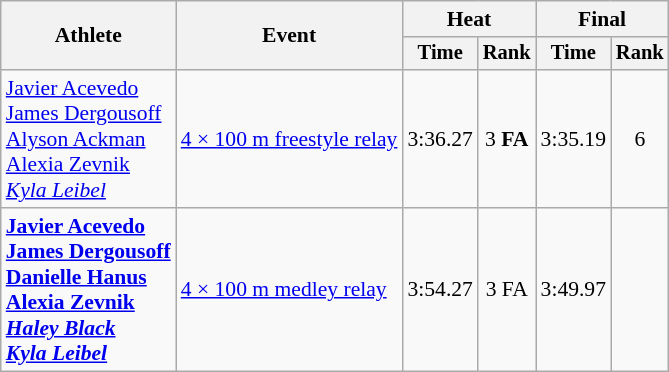<table class=wikitable style="font-size:90%">
<tr>
<th rowspan="2">Athlete</th>
<th rowspan="2">Event</th>
<th colspan="2">Heat</th>
<th colspan="2">Final</th>
</tr>
<tr style="font-size:95%">
<th>Time</th>
<th>Rank</th>
<th>Time</th>
<th>Rank</th>
</tr>
<tr align=center>
<td align=left><a href='#'>Javier Acevedo</a><br><a href='#'>James Dergousoff</a><br><a href='#'>Alyson Ackman</a><br><a href='#'>Alexia Zevnik</a><br><em><a href='#'>Kyla Leibel</a></em></td>
<td align=left><a href='#'>4 × 100 m freestyle relay</a></td>
<td>3:36.27</td>
<td>3 <strong>FA</strong></td>
<td>3:35.19</td>
<td>6</td>
</tr>
<tr align=center>
<td align=left><strong><a href='#'>Javier Acevedo</a><br><a href='#'>James Dergousoff</a><br><a href='#'>Danielle Hanus</a><br><a href='#'>Alexia Zevnik</a><br><em><a href='#'>Haley Black</a></em><br><em><a href='#'>Kyla Leibel</a><strong><em></td>
<td align=left><a href='#'>4 × 100 m medley relay</a></td>
<td>3:54.27</td>
<td>3 </strong>FA<strong></td>
<td>3:49.97</td>
<td></td>
</tr>
</table>
